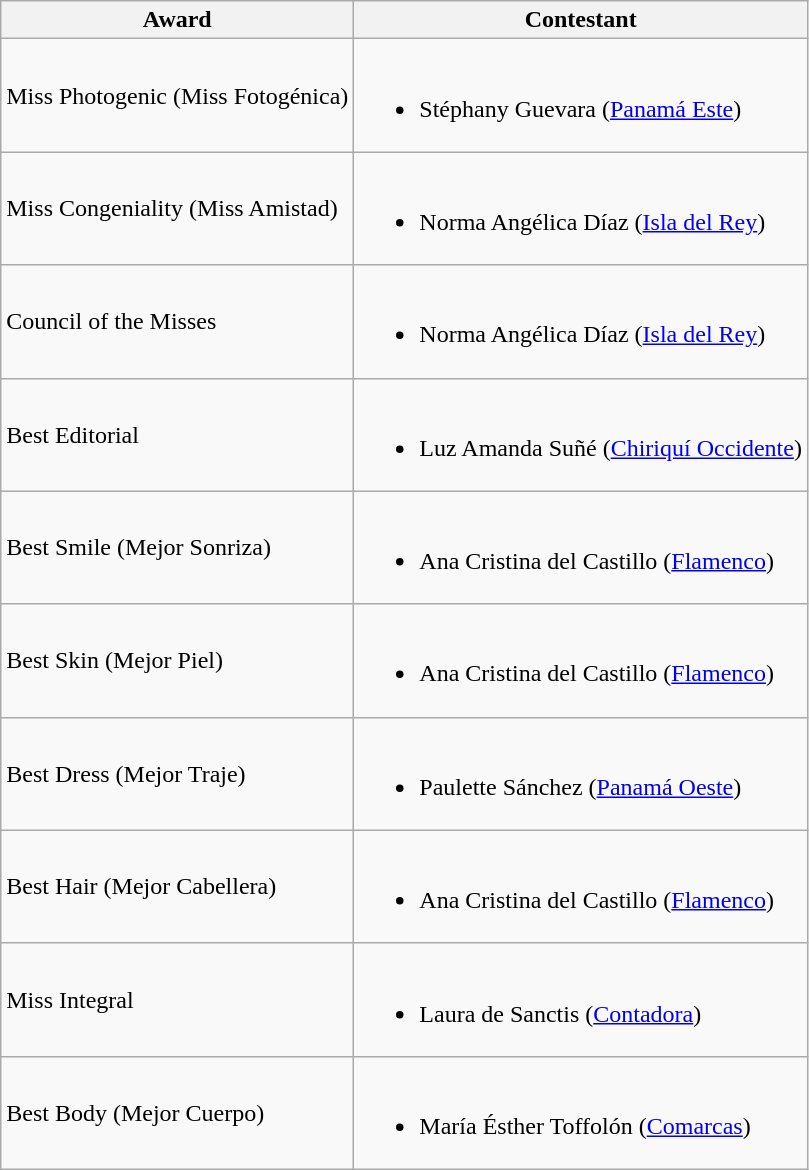<table class="wikitable">
<tr>
<th>Award</th>
<th>Contestant</th>
</tr>
<tr>
<td>Miss Photogenic (Miss Fotogénica)</td>
<td><br><ul><li>Stéphany Guevara (<a href='#'>Panamá Este</a>)</li></ul></td>
</tr>
<tr>
<td>Miss Congeniality (Miss Amistad)</td>
<td><br><ul><li>Norma Angélica Díaz (<a href='#'>Isla del Rey</a>)</li></ul></td>
</tr>
<tr>
<td>Council of the Misses</td>
<td><br><ul><li>Norma Angélica Díaz (<a href='#'>Isla del Rey</a>)</li></ul></td>
</tr>
<tr>
<td>Best Editorial</td>
<td><br><ul><li>Luz Amanda Suñé (<a href='#'>Chiriquí Occidente</a>)</li></ul></td>
</tr>
<tr>
<td>Best Smile (Mejor Sonriza)</td>
<td><br><ul><li>Ana Cristina del Castillo (<a href='#'>Flamenco</a>)</li></ul></td>
</tr>
<tr>
<td>Best Skin (Mejor Piel)</td>
<td><br><ul><li>Ana Cristina del Castillo (<a href='#'>Flamenco</a>)</li></ul></td>
</tr>
<tr>
<td>Best Dress (Mejor Traje)</td>
<td><br><ul><li>Paulette Sánchez (<a href='#'>Panamá Oeste</a>)</li></ul></td>
</tr>
<tr>
<td>Best Hair (Mejor Cabellera)</td>
<td><br><ul><li>Ana Cristina del Castillo (<a href='#'>Flamenco</a>)</li></ul></td>
</tr>
<tr>
<td>Miss Integral</td>
<td><br><ul><li>Laura de Sanctis (<a href='#'>Contadora</a>)</li></ul></td>
</tr>
<tr>
<td>Best Body (Mejor Cuerpo)</td>
<td><br><ul><li>María Ésther Toffolón  (<a href='#'>Comarcas</a>)</li></ul></td>
</tr>
</table>
